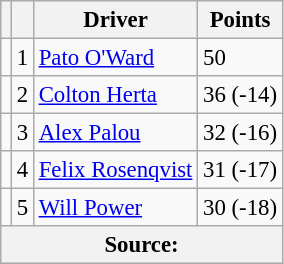<table class="wikitable" style="font-size: 95%;">
<tr>
<th scope="col"></th>
<th scope="col"></th>
<th scope="col">Driver</th>
<th scope="col">Points</th>
</tr>
<tr>
<td align="left"></td>
<td align="center">1</td>
<td> <a href='#'>Pato O'Ward</a></td>
<td align="left">50</td>
</tr>
<tr>
<td align="left"></td>
<td align="center">2</td>
<td> <a href='#'>Colton Herta</a></td>
<td align="left">36 (-14)</td>
</tr>
<tr>
<td align="left"></td>
<td align="center">3</td>
<td> <a href='#'>Alex Palou</a></td>
<td align="left">32 (-16)</td>
</tr>
<tr>
<td align="left"></td>
<td align="center">4</td>
<td> <a href='#'>Felix Rosenqvist</a></td>
<td align="left">31 (-17)</td>
</tr>
<tr>
<td align="left"></td>
<td align="center">5</td>
<td> <a href='#'>Will Power</a></td>
<td align="left">30 (-18)</td>
</tr>
<tr>
<th colspan=4>Source:</th>
</tr>
</table>
